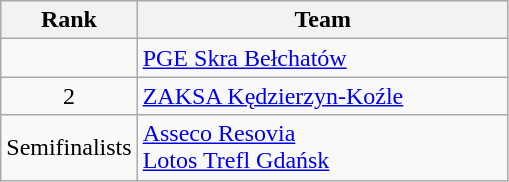<table class="wikitable" style="text-align: center;">
<tr>
<th width=40>Rank</th>
<th width=240>Team</th>
</tr>
<tr>
<td></td>
<td align=left><a href='#'>PGE Skra Bełchatów</a></td>
</tr>
<tr>
<td>2</td>
<td align=left><a href='#'>ZAKSA Kędzierzyn-Koźle</a></td>
</tr>
<tr>
<td>Semifinalists</td>
<td align=left><a href='#'>Asseco Resovia</a><br> <a href='#'>Lotos Trefl Gdańsk</a></td>
</tr>
</table>
